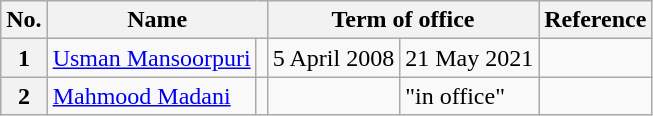<table class="wikitable">
<tr>
<th>No.</th>
<th colspan=2>Name</th>
<th colspan=2>Term of office</th>
<th>Reference</th>
</tr>
<tr>
<th>1</th>
<td><a href='#'>Usman Mansoorpuri</a></td>
<td></td>
<td>5 April 2008</td>
<td>21 May 2021</td>
<td></td>
</tr>
<tr>
<th>2</th>
<td><a href='#'>Mahmood Madani</a></td>
<td></td>
<td></td>
<td>"in office"</td>
<td></td>
</tr>
</table>
